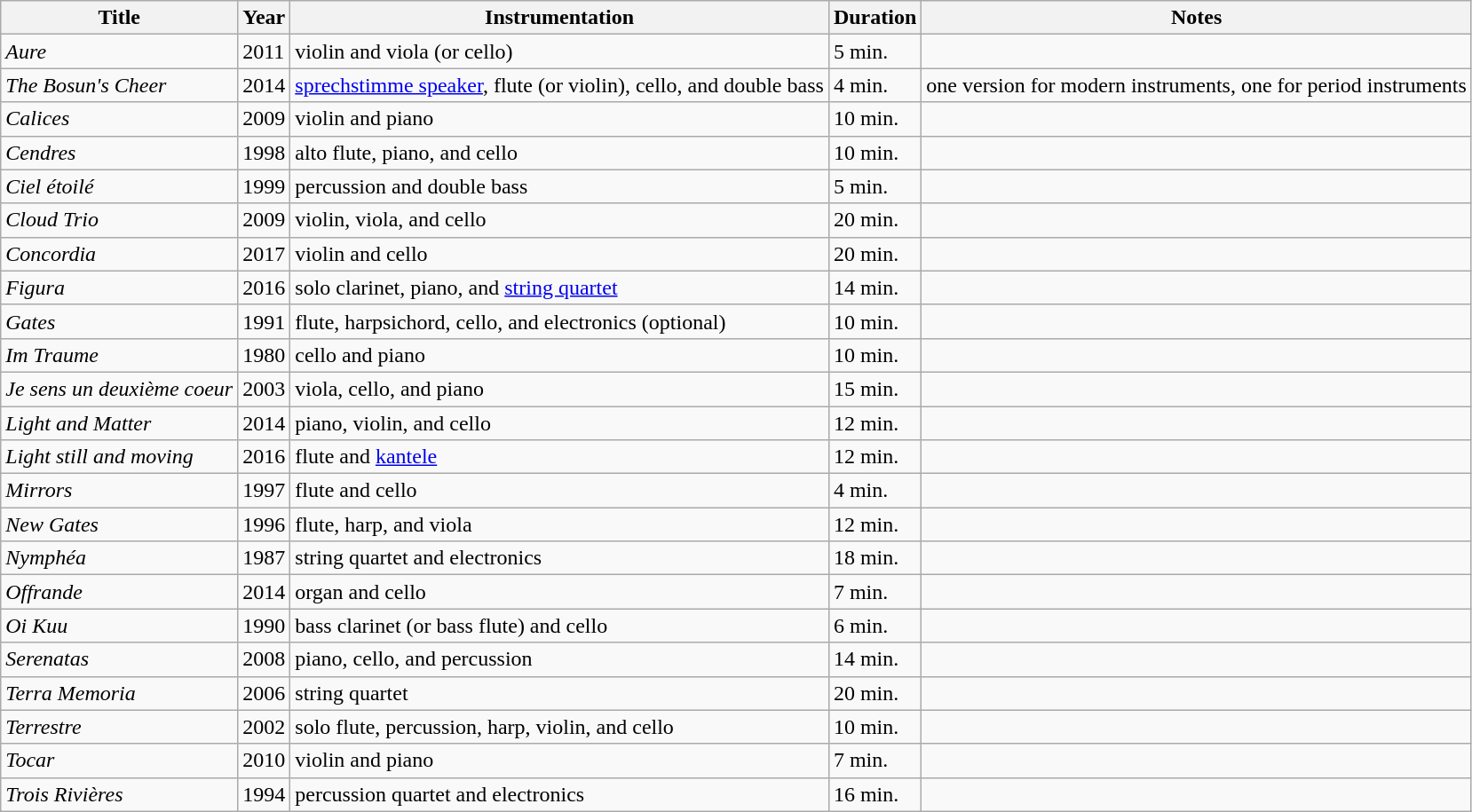<table class="wikitable sortable">
<tr>
<th>Title</th>
<th>Year</th>
<th>Instrumentation</th>
<th>Duration</th>
<th>Notes</th>
</tr>
<tr>
<td><em>Aure</em></td>
<td>2011</td>
<td>violin and viola (or cello)</td>
<td>5 min.</td>
<td></td>
</tr>
<tr>
<td><em>The Bosun's Cheer</em></td>
<td>2014</td>
<td><a href='#'>sprechstimme speaker</a>, flute (or violin), cello, and double bass</td>
<td>4 min.</td>
<td>one version for modern instruments, one for period instruments</td>
</tr>
<tr>
<td><em>Calices</em></td>
<td>2009</td>
<td>violin and piano</td>
<td>10 min.</td>
<td></td>
</tr>
<tr>
<td><em>Cendres</em></td>
<td>1998</td>
<td>alto flute, piano, and cello</td>
<td>10 min.</td>
<td></td>
</tr>
<tr>
<td><em>Ciel étoilé</em></td>
<td>1999</td>
<td>percussion and double bass</td>
<td>5 min.</td>
<td></td>
</tr>
<tr>
<td><em>Cloud Trio</em></td>
<td>2009</td>
<td>violin, viola, and cello</td>
<td>20 min.</td>
<td></td>
</tr>
<tr>
<td><em>Concordia</em></td>
<td>2017</td>
<td>violin and cello</td>
<td>20 min.</td>
<td></td>
</tr>
<tr>
<td><em>Figura</em></td>
<td>2016</td>
<td>solo clarinet, piano, and <a href='#'>string quartet</a></td>
<td>14 min.</td>
<td></td>
</tr>
<tr>
<td><em>Gates</em></td>
<td>1991</td>
<td>flute, harpsichord, cello, and electronics (optional)</td>
<td>10 min.</td>
<td></td>
</tr>
<tr>
<td><em>Im Traume</em></td>
<td>1980</td>
<td>cello and piano</td>
<td>10 min.</td>
<td></td>
</tr>
<tr>
<td><em>Je sens un deuxième coeur</em></td>
<td>2003</td>
<td>viola, cello, and piano</td>
<td>15 min.</td>
<td></td>
</tr>
<tr>
<td><em>Light and Matter</em></td>
<td>2014</td>
<td>piano, violin, and cello</td>
<td>12 min.</td>
<td></td>
</tr>
<tr>
<td><em>Light still and moving</em></td>
<td>2016</td>
<td>flute and <a href='#'>kantele</a></td>
<td>12 min.</td>
<td></td>
</tr>
<tr>
<td><em>Mirrors</em></td>
<td>1997</td>
<td>flute and cello</td>
<td>4 min.</td>
<td></td>
</tr>
<tr>
<td><em>New Gates</em></td>
<td>1996</td>
<td>flute, harp, and viola</td>
<td>12 min.</td>
<td></td>
</tr>
<tr>
<td><em>Nymphéa</em></td>
<td>1987</td>
<td>string quartet and electronics</td>
<td>18 min.</td>
<td></td>
</tr>
<tr>
<td><em>Offrande</em></td>
<td>2014</td>
<td>organ and cello</td>
<td>7 min.</td>
<td></td>
</tr>
<tr>
<td><em>Oi Kuu</em></td>
<td>1990</td>
<td>bass clarinet (or bass flute) and cello</td>
<td>6 min.</td>
<td></td>
</tr>
<tr>
<td><em>Serenatas</em></td>
<td>2008</td>
<td>piano, cello, and percussion</td>
<td>14 min.</td>
<td></td>
</tr>
<tr>
<td><em>Terra Memoria</em></td>
<td>2006</td>
<td>string quartet</td>
<td>20 min.</td>
<td></td>
</tr>
<tr>
<td><em>Terrestre</em></td>
<td>2002</td>
<td>solo flute, percussion, harp, violin, and cello</td>
<td>10 min.</td>
<td></td>
</tr>
<tr>
<td><em>Tocar</em></td>
<td>2010</td>
<td>violin and piano</td>
<td>7 min.</td>
<td></td>
</tr>
<tr>
<td><em>Trois Rivières</em></td>
<td>1994</td>
<td>percussion quartet and electronics</td>
<td>16 min.</td>
<td></td>
</tr>
</table>
